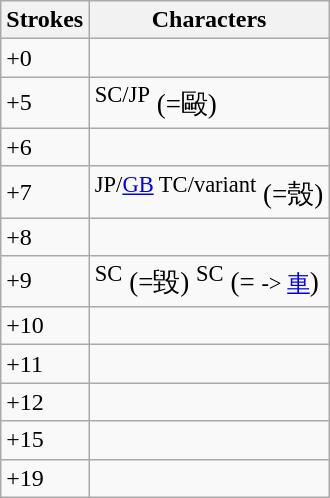<table class="wikitable">
<tr>
<th>Strokes</th>
<th>Characters</th>
</tr>
<tr --->
<td>+0</td>
<td style="font-size: large;"></td>
</tr>
<tr --->
<td>+5</td>
<td style="font-size: large;"><sup>SC/JP</sup> (=毆)  </td>
</tr>
<tr --->
<td>+6</td>
<td style="font-size: large;">   </td>
</tr>
<tr --->
<td>+7</td>
<td style="font-size: large;"><sup>JP/<a href='#'>GB</a> TC/variant</sup> (=殼)</td>
</tr>
<tr --->
<td>+8</td>
<td style="font-size: large;"> </td>
</tr>
<tr --->
<td>+9</td>
<td style="font-size: large;">   <sup>SC</sup> (=毀) <sup>SC</sup> (= <small>-> <a href='#'>車</a></small>)</td>
</tr>
<tr --->
<td>+10</td>
<td style="font-size: large;"> </td>
</tr>
<tr --->
<td>+11</td>
<td style="font-size: large;"> </td>
</tr>
<tr --->
<td>+12</td>
<td style="font-size: large;"> </td>
</tr>
<tr --->
<td>+15</td>
<td style="font-size: large;"></td>
</tr>
<tr --->
<td>+19</td>
<td style="font-size: large;"></td>
</tr>
</table>
